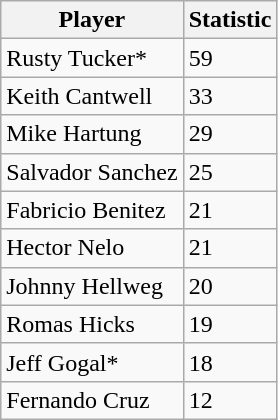<table class="wikitable">
<tr>
<th>Player</th>
<th>Statistic</th>
</tr>
<tr>
<td>Rusty Tucker*</td>
<td>59</td>
</tr>
<tr>
<td>Keith Cantwell</td>
<td>33</td>
</tr>
<tr>
<td>Mike Hartung</td>
<td>29</td>
</tr>
<tr>
<td>Salvador Sanchez</td>
<td>25</td>
</tr>
<tr>
<td>Fabricio Benitez</td>
<td>21</td>
</tr>
<tr>
<td>Hector Nelo</td>
<td>21</td>
</tr>
<tr>
<td>Johnny Hellweg</td>
<td>20</td>
</tr>
<tr>
<td>Romas Hicks</td>
<td>19</td>
</tr>
<tr>
<td>Jeff Gogal*</td>
<td>18</td>
</tr>
<tr>
<td>Fernando Cruz</td>
<td>12</td>
</tr>
</table>
